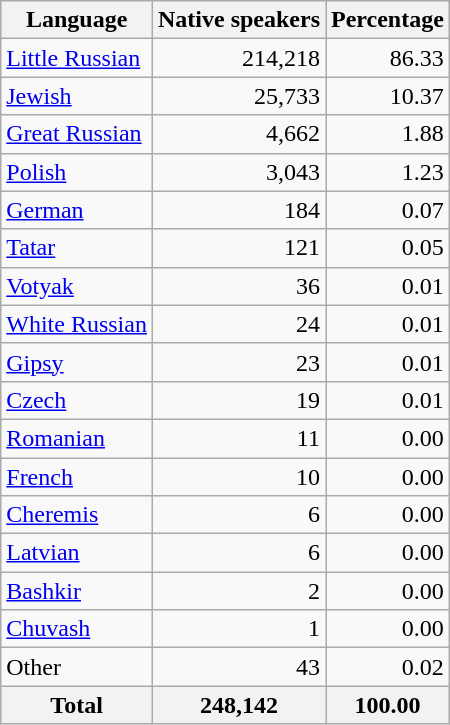<table class="wikitable sortable">
<tr>
<th>Language</th>
<th>Native speakers</th>
<th>Percentage</th>
</tr>
<tr>
<td><a href='#'>Little Russian</a></td>
<td align="right">214,218</td>
<td align="right">86.33</td>
</tr>
<tr>
<td><a href='#'>Jewish</a></td>
<td align="right">25,733</td>
<td align="right">10.37</td>
</tr>
<tr>
<td><a href='#'>Great Russian</a></td>
<td align="right">4,662</td>
<td align="right">1.88</td>
</tr>
<tr>
<td><a href='#'>Polish</a></td>
<td align="right">3,043</td>
<td align="right">1.23</td>
</tr>
<tr>
<td><a href='#'>German</a></td>
<td align="right">184</td>
<td align="right">0.07</td>
</tr>
<tr>
<td><a href='#'>Tatar</a></td>
<td align="right">121</td>
<td align="right">0.05</td>
</tr>
<tr>
<td><a href='#'>Votyak</a></td>
<td align="right">36</td>
<td align="right">0.01</td>
</tr>
<tr>
<td><a href='#'>White Russian</a></td>
<td align="right">24</td>
<td align="right">0.01</td>
</tr>
<tr>
<td><a href='#'>Gipsy</a></td>
<td align="right">23</td>
<td align="right">0.01</td>
</tr>
<tr>
<td><a href='#'>Czech</a></td>
<td align="right">19</td>
<td align="right">0.01</td>
</tr>
<tr>
<td><a href='#'>Romanian</a></td>
<td align="right">11</td>
<td align="right">0.00</td>
</tr>
<tr>
<td><a href='#'>French</a></td>
<td align="right">10</td>
<td align="right">0.00</td>
</tr>
<tr>
<td><a href='#'>Cheremis</a></td>
<td align="right">6</td>
<td align="right">0.00</td>
</tr>
<tr>
<td><a href='#'>Latvian</a></td>
<td align="right">6</td>
<td align="right">0.00</td>
</tr>
<tr>
<td><a href='#'>Bashkir</a></td>
<td align="right">2</td>
<td align="right">0.00</td>
</tr>
<tr>
<td><a href='#'>Chuvash</a></td>
<td align="right">1</td>
<td align="right">0.00</td>
</tr>
<tr>
<td>Other</td>
<td align="right">43</td>
<td align="right">0.02</td>
</tr>
<tr>
<th>Total</th>
<th>248,142</th>
<th>100.00</th>
</tr>
</table>
